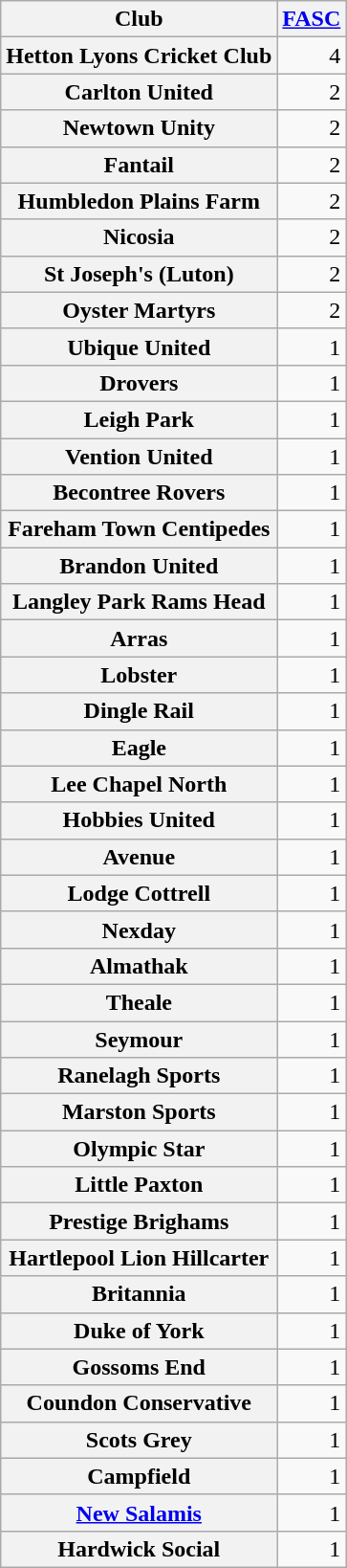<table class="wikitable sortable mw-datatable plainrowheaders" style="text-align: right">
<tr>
<th scope="col">Club</th>
<th scope="col" abbr="F.A. Sunday Cup"><a href='#'>FASC</a></th>
</tr>
<tr>
<th scope="row">Hetton Lyons Cricket Club</th>
<td>4</td>
</tr>
<tr>
<th scope="row">Carlton United</th>
<td>2</td>
</tr>
<tr>
<th scope="row">Newtown Unity</th>
<td>2</td>
</tr>
<tr>
<th scope="row">Fantail</th>
<td>2</td>
</tr>
<tr>
<th scope="row">Humbledon Plains Farm</th>
<td>2</td>
</tr>
<tr>
<th scope="row">Nicosia</th>
<td>2</td>
</tr>
<tr>
<th scope="row">St Joseph's (Luton)</th>
<td>2</td>
</tr>
<tr>
<th scope="row">Oyster Martyrs</th>
<td>2</td>
</tr>
<tr>
<th scope="row">Ubique United</th>
<td>1</td>
</tr>
<tr>
<th scope="row">Drovers</th>
<td>1</td>
</tr>
<tr>
<th scope="row">Leigh Park</th>
<td>1</td>
</tr>
<tr>
<th scope="row">Vention United</th>
<td>1</td>
</tr>
<tr>
<th scope="row">Becontree Rovers</th>
<td>1</td>
</tr>
<tr>
<th scope="row">Fareham Town Centipedes</th>
<td>1</td>
</tr>
<tr>
<th scope="row">Brandon United</th>
<td>1</td>
</tr>
<tr>
<th scope="row">Langley Park Rams Head</th>
<td>1</td>
</tr>
<tr>
<th scope="row">Arras</th>
<td>1</td>
</tr>
<tr>
<th scope="row">Lobster</th>
<td>1</td>
</tr>
<tr>
<th scope="row">Dingle Rail</th>
<td>1</td>
</tr>
<tr>
<th scope="row">Eagle</th>
<td>1</td>
</tr>
<tr>
<th scope="row">Lee Chapel North</th>
<td>1</td>
</tr>
<tr>
<th scope="row">Hobbies United</th>
<td>1</td>
</tr>
<tr>
<th scope="row">Avenue</th>
<td>1</td>
</tr>
<tr>
<th scope="row">Lodge Cottrell</th>
<td>1</td>
</tr>
<tr>
<th scope="row">Nexday</th>
<td>1</td>
</tr>
<tr>
<th scope="row">Almathak</th>
<td>1</td>
</tr>
<tr>
<th scope="row">Theale</th>
<td>1</td>
</tr>
<tr>
<th scope="row">Seymour</th>
<td>1</td>
</tr>
<tr>
<th scope="row">Ranelagh Sports</th>
<td>1</td>
</tr>
<tr>
<th scope="row">Marston Sports</th>
<td>1</td>
</tr>
<tr>
<th scope="row">Olympic Star</th>
<td>1</td>
</tr>
<tr>
<th scope="row">Little Paxton</th>
<td>1</td>
</tr>
<tr>
<th scope="row">Prestige Brighams</th>
<td>1</td>
</tr>
<tr>
<th scope="row">Hartlepool Lion Hillcarter</th>
<td>1</td>
</tr>
<tr>
<th scope="row">Britannia</th>
<td>1</td>
</tr>
<tr>
<th scope="row">Duke of York</th>
<td>1</td>
</tr>
<tr>
<th scope="row">Gossoms End</th>
<td>1</td>
</tr>
<tr>
<th scope="row">Coundon Conservative</th>
<td>1</td>
</tr>
<tr>
<th scope="row">Scots Grey</th>
<td>1</td>
</tr>
<tr>
<th scope="row">Campfield</th>
<td>1</td>
</tr>
<tr>
<th scope="row"><a href='#'>New Salamis</a></th>
<td>1</td>
</tr>
<tr>
<th scope="row">Hardwick Social</th>
<td>1</td>
</tr>
</table>
